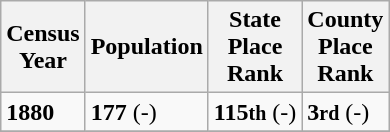<table class="wikitable">
<tr>
<th>Census<br>Year</th>
<th>Population</th>
<th>State<br>Place<br>Rank</th>
<th>County<br>Place<br>Rank</th>
</tr>
<tr>
<td><strong>1880</strong></td>
<td><strong>177</strong> (-)</td>
<td><strong>115<small>th</small></strong> (-)</td>
<td><strong>3<small>rd</small></strong> (-)</td>
</tr>
<tr>
</tr>
</table>
